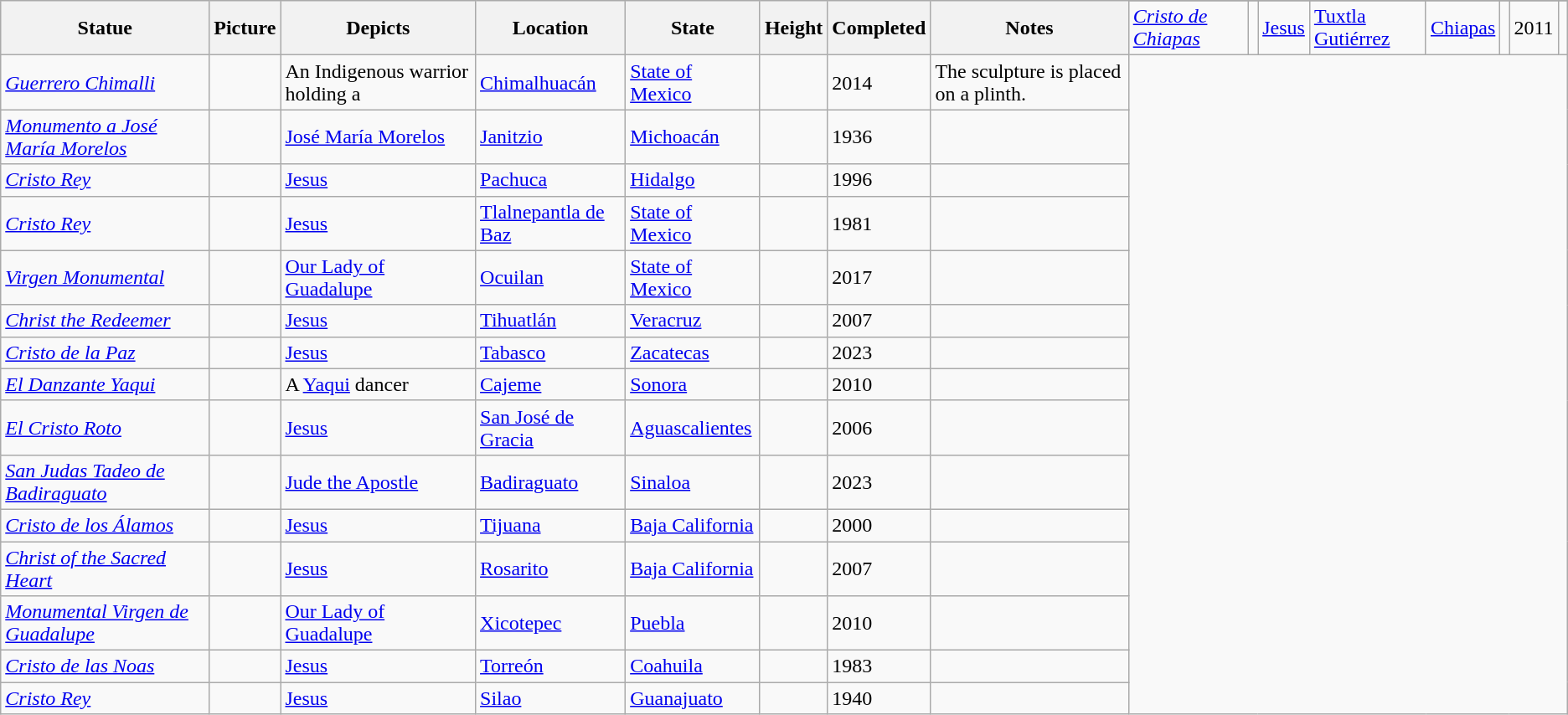<table class="wikitable sortable">
<tr>
<th rowspan="2">Statue</th>
<th rowspan="2">Picture</th>
<th rowspan="2">Depicts</th>
<th rowspan="2">Location</th>
<th rowspan="2">State</th>
<th rowspan="2">Height</th>
<th rowspan="2">Completed</th>
<th rowspan="2" class="unsortable">Notes</th>
</tr>
<tr>
<td><em><a href='#'>Cristo de Chiapas</a></em></td>
<td></td>
<td><a href='#'>Jesus</a></td>
<td><a href='#'>Tuxtla Gutiérrez</a></td>
<td><a href='#'>Chiapas</a></td>
<td></td>
<td>2011</td>
<td></td>
</tr>
<tr>
<td><em><a href='#'>Guerrero Chimalli</a></em></td>
<td></td>
<td>An Indigenous warrior holding a </td>
<td><a href='#'>Chimalhuacán</a></td>
<td><a href='#'>State of Mexico</a></td>
<td></td>
<td>2014</td>
<td>The sculpture is placed on a  plinth.</td>
</tr>
<tr>
<td><em><a href='#'>Monumento a José María Morelos</a></em></td>
<td></td>
<td><a href='#'>José María Morelos</a></td>
<td><a href='#'>Janitzio</a></td>
<td><a href='#'>Michoacán</a></td>
<td></td>
<td>1936</td>
<td></td>
</tr>
<tr>
<td><em><a href='#'>Cristo Rey</a></em></td>
<td></td>
<td><a href='#'>Jesus</a></td>
<td><a href='#'>Pachuca</a></td>
<td><a href='#'>Hidalgo</a></td>
<td></td>
<td>1996</td>
<td></td>
</tr>
<tr>
<td><em><a href='#'>Cristo Rey</a></em></td>
<td></td>
<td><a href='#'>Jesus</a></td>
<td><a href='#'>Tlalnepantla de Baz</a></td>
<td><a href='#'>State of Mexico</a></td>
<td></td>
<td>1981</td>
<td></td>
</tr>
<tr>
<td><em><a href='#'>Virgen Monumental</a></em></td>
<td></td>
<td><a href='#'>Our Lady of Guadalupe</a></td>
<td><a href='#'>Ocuilan</a></td>
<td><a href='#'>State of Mexico</a></td>
<td></td>
<td>2017</td>
<td></td>
</tr>
<tr>
<td><em><a href='#'>Christ the Redeemer</a></em></td>
<td></td>
<td><a href='#'>Jesus</a></td>
<td><a href='#'>Tihuatlán</a></td>
<td><a href='#'>Veracruz</a></td>
<td></td>
<td>2007</td>
<td></td>
</tr>
<tr>
<td><em><a href='#'>Cristo de la Paz</a></em></td>
<td></td>
<td><a href='#'>Jesus</a></td>
<td><a href='#'>Tabasco</a></td>
<td><a href='#'>Zacatecas</a></td>
<td></td>
<td>2023</td>
<td></td>
</tr>
<tr>
<td><em><a href='#'>El Danzante Yaqui</a></em></td>
<td></td>
<td>A <a href='#'>Yaqui</a> dancer</td>
<td><a href='#'>Cajeme</a></td>
<td><a href='#'>Sonora</a></td>
<td></td>
<td>2010</td>
<td></td>
</tr>
<tr>
<td><em><a href='#'>El Cristo Roto</a></em></td>
<td></td>
<td><a href='#'>Jesus</a></td>
<td><a href='#'>San José de Gracia</a></td>
<td><a href='#'>Aguascalientes</a></td>
<td></td>
<td>2006</td>
<td></td>
</tr>
<tr>
<td><em><a href='#'>San Judas Tadeo de Badiraguato</a></em></td>
<td></td>
<td><a href='#'>Jude the Apostle</a></td>
<td><a href='#'>Badiraguato</a></td>
<td><a href='#'>Sinaloa</a></td>
<td></td>
<td>2023</td>
<td></td>
</tr>
<tr>
<td><em><a href='#'>Cristo de los Álamos</a></em></td>
<td></td>
<td><a href='#'>Jesus</a></td>
<td><a href='#'>Tijuana</a></td>
<td><a href='#'>Baja California</a></td>
<td></td>
<td>2000</td>
<td></td>
</tr>
<tr>
<td><em><a href='#'>Christ of the Sacred Heart</a></em></td>
<td></td>
<td><a href='#'>Jesus</a></td>
<td><a href='#'>Rosarito</a></td>
<td><a href='#'>Baja California</a></td>
<td></td>
<td>2007</td>
<td></td>
</tr>
<tr>
<td><em><a href='#'>Monumental Virgen de Guadalupe</a></em></td>
<td></td>
<td><a href='#'>Our Lady of Guadalupe</a></td>
<td><a href='#'>Xicotepec</a></td>
<td><a href='#'>Puebla</a></td>
<td></td>
<td>2010</td>
<td></td>
</tr>
<tr>
<td><em><a href='#'>Cristo de las Noas</a></em></td>
<td></td>
<td><a href='#'>Jesus</a></td>
<td><a href='#'>Torreón</a></td>
<td><a href='#'>Coahuila</a></td>
<td></td>
<td>1983</td>
<td></td>
</tr>
<tr>
<td><em><a href='#'>Cristo Rey</a></em></td>
<td></td>
<td><a href='#'>Jesus</a></td>
<td><a href='#'>Silao</a></td>
<td><a href='#'>Guanajuato</a></td>
<td></td>
<td>1940</td>
<td></td>
</tr>
</table>
